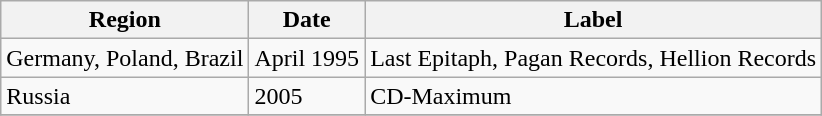<table class="wikitable plainrowheaders">
<tr>
<th scope="col">Region</th>
<th scope="col">Date</th>
<th scope="col">Label</th>
</tr>
<tr>
<td>Germany, Poland, Brazil</td>
<td>April 1995</td>
<td>Last Epitaph, Pagan Records, Hellion Records</td>
</tr>
<tr>
<td>Russia</td>
<td>2005</td>
<td>CD-Maximum</td>
</tr>
<tr>
</tr>
</table>
